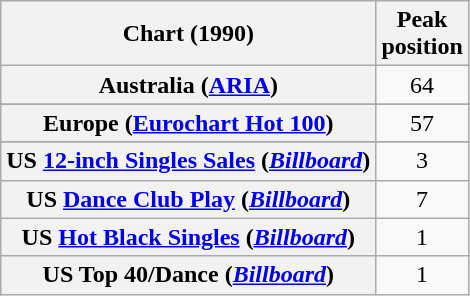<table class="wikitable sortable plainrowheaders" style="text-align:center">
<tr>
<th scope="col">Chart (1990)</th>
<th scope="col">Peak<br>position</th>
</tr>
<tr>
<th scope="row">Australia (<a href='#'>ARIA</a>)</th>
<td>64</td>
</tr>
<tr>
</tr>
<tr>
<th scope="row">Europe (<a href='#'>Eurochart Hot 100</a>)</th>
<td>57</td>
</tr>
<tr>
</tr>
<tr>
</tr>
<tr>
</tr>
<tr>
</tr>
<tr>
</tr>
<tr>
<th scope="row">US <a href='#'>12-inch Singles Sales</a> (<em><a href='#'>Billboard</a></em>)</th>
<td>3</td>
</tr>
<tr>
<th scope="row">US <a href='#'>Dance Club Play</a> (<em><a href='#'>Billboard</a></em>)</th>
<td>7</td>
</tr>
<tr>
<th scope="row">US <a href='#'>Hot Black Singles</a> (<em><a href='#'>Billboard</a></em>)</th>
<td>1</td>
</tr>
<tr>
<th scope="row">US Top 40/Dance (<em><a href='#'>Billboard</a></em>)</th>
<td>1</td>
</tr>
</table>
